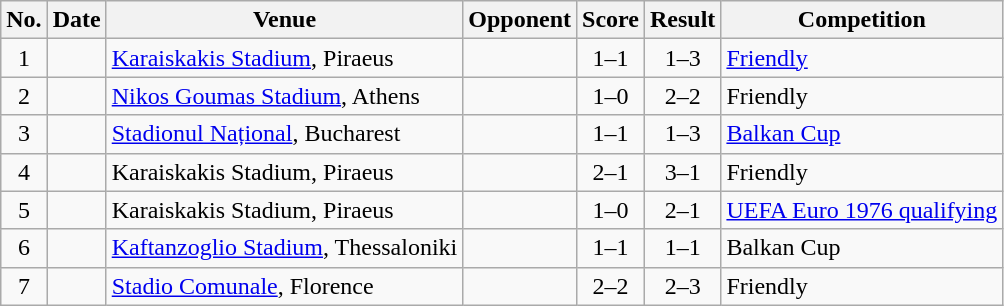<table class="wikitable sortable">
<tr>
<th scope="col">No.</th>
<th scope="col">Date</th>
<th scope="col">Venue</th>
<th scope="col">Opponent</th>
<th scope="col">Score</th>
<th scope="col">Result</th>
<th scope="col">Competition</th>
</tr>
<tr>
<td align="center">1</td>
<td></td>
<td><a href='#'>Karaiskakis Stadium</a>, Piraeus</td>
<td></td>
<td align="center">1–1</td>
<td align="center">1–3</td>
<td><a href='#'>Friendly</a></td>
</tr>
<tr>
<td align="center">2</td>
<td></td>
<td><a href='#'>Nikos Goumas Stadium</a>, Athens</td>
<td></td>
<td align="center">1–0</td>
<td align="center">2–2</td>
<td>Friendly</td>
</tr>
<tr>
<td align="center">3</td>
<td></td>
<td><a href='#'>Stadionul Național</a>, Bucharest</td>
<td></td>
<td align="center">1–1</td>
<td align="center">1–3</td>
<td><a href='#'>Balkan Cup</a></td>
</tr>
<tr>
<td align="center">4</td>
<td></td>
<td>Karaiskakis Stadium, Piraeus</td>
<td></td>
<td align="center">2–1</td>
<td align="center">3–1</td>
<td>Friendly</td>
</tr>
<tr>
<td align="center">5</td>
<td></td>
<td>Karaiskakis Stadium, Piraeus</td>
<td></td>
<td align="center">1–0</td>
<td align="center">2–1</td>
<td><a href='#'>UEFA Euro 1976 qualifying</a></td>
</tr>
<tr>
<td align="center">6</td>
<td></td>
<td><a href='#'>Kaftanzoglio Stadium</a>, Thessaloniki</td>
<td></td>
<td align="center">1–1</td>
<td align="center">1–1</td>
<td>Balkan Cup</td>
</tr>
<tr>
<td align="center">7</td>
<td></td>
<td><a href='#'>Stadio Comunale</a>, Florence</td>
<td></td>
<td align="center">2–2</td>
<td align="center">2–3</td>
<td>Friendly</td>
</tr>
</table>
